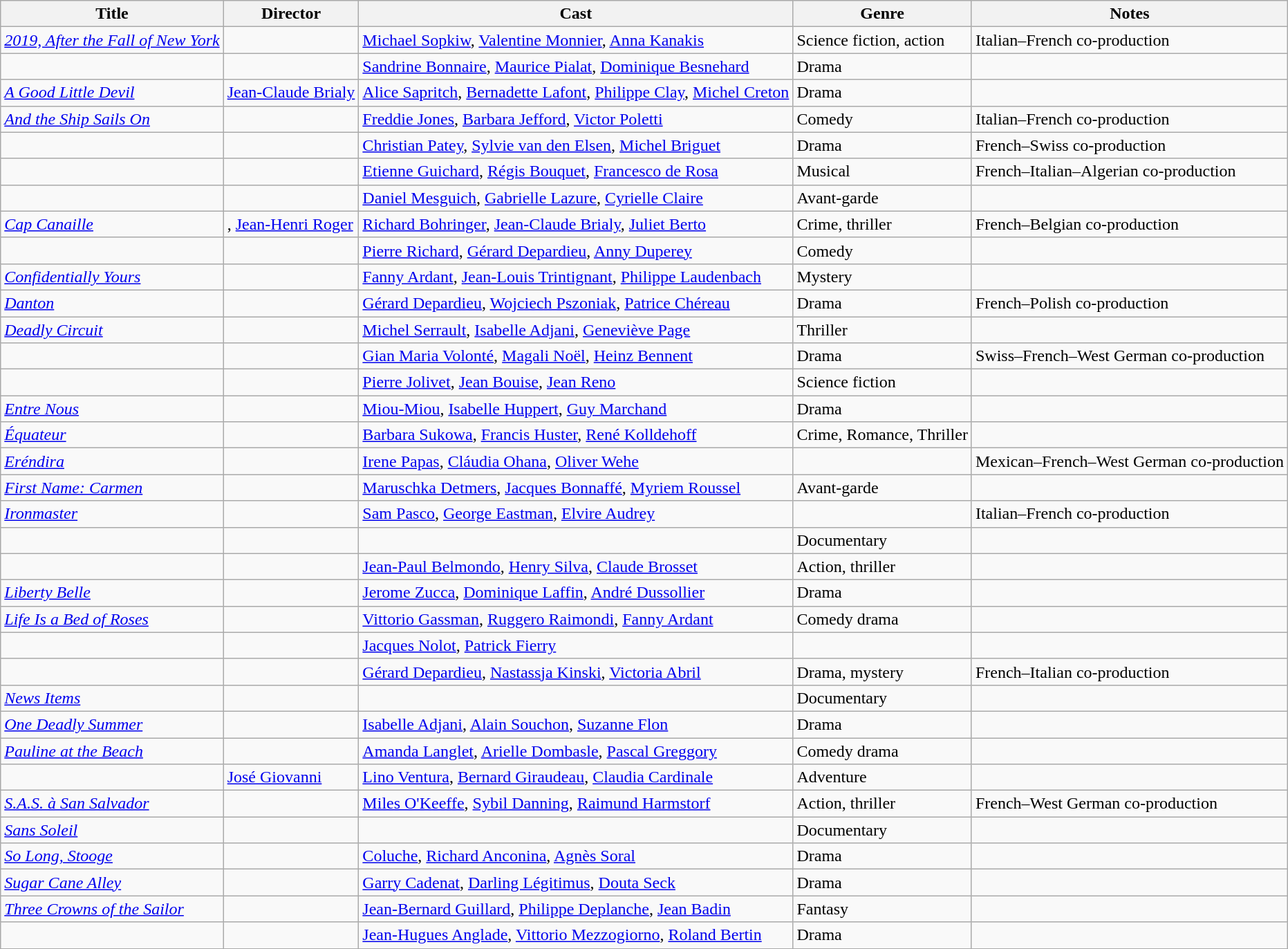<table class="wikitable sortable">
<tr>
<th scope="col">Title</th>
<th scope="col">Director</th>
<th scope="col" class="unsortable">Cast</th>
<th scope="col">Genre</th>
<th scope="col">Notes</th>
</tr>
<tr>
<td><em><a href='#'>2019, After the Fall of New York</a></em></td>
<td></td>
<td><a href='#'>Michael Sopkiw</a>, <a href='#'>Valentine Monnier</a>, <a href='#'>Anna Kanakis</a></td>
<td>Science fiction, action</td>
<td>Italian–French co-production</td>
</tr>
<tr>
<td></td>
<td></td>
<td><a href='#'>Sandrine Bonnaire</a>, <a href='#'>Maurice Pialat</a>, <a href='#'>Dominique Besnehard</a></td>
<td>Drama</td>
<td></td>
</tr>
<tr>
<td><em><a href='#'>A Good Little Devil</a></em></td>
<td><a href='#'>Jean-Claude Brialy</a></td>
<td><a href='#'>Alice Sapritch</a>, <a href='#'>Bernadette Lafont</a>, <a href='#'>Philippe Clay</a>, <a href='#'>Michel Creton</a></td>
<td>Drama</td>
<td></td>
</tr>
<tr>
<td><em><a href='#'>And the Ship Sails On</a></em></td>
<td></td>
<td><a href='#'>Freddie Jones</a>, <a href='#'>Barbara Jefford</a>, <a href='#'>Victor Poletti</a></td>
<td>Comedy</td>
<td>Italian–French co-production</td>
</tr>
<tr>
<td></td>
<td></td>
<td><a href='#'>Christian Patey</a>, <a href='#'>Sylvie van den Elsen</a>, <a href='#'>Michel Briguet</a></td>
<td>Drama</td>
<td>French–Swiss co-production</td>
</tr>
<tr>
<td></td>
<td></td>
<td><a href='#'>Etienne Guichard</a>, <a href='#'>Régis Bouquet</a>, <a href='#'>Francesco de Rosa</a></td>
<td>Musical</td>
<td>French–Italian–Algerian co-production</td>
</tr>
<tr>
<td></td>
<td></td>
<td><a href='#'>Daniel Mesguich</a>, <a href='#'>Gabrielle Lazure</a>, <a href='#'>Cyrielle Claire</a></td>
<td>Avant-garde</td>
<td></td>
</tr>
<tr>
<td><em><a href='#'>Cap Canaille</a></em></td>
<td>, <a href='#'>Jean-Henri Roger</a></td>
<td><a href='#'>Richard Bohringer</a>, <a href='#'>Jean-Claude Brialy</a>, <a href='#'>Juliet Berto</a></td>
<td>Crime, thriller</td>
<td>French–Belgian co-production</td>
</tr>
<tr>
<td></td>
<td></td>
<td><a href='#'>Pierre Richard</a>, <a href='#'>Gérard Depardieu</a>, <a href='#'>Anny Duperey</a></td>
<td>Comedy</td>
<td></td>
</tr>
<tr>
<td><em><a href='#'>Confidentially Yours</a></em></td>
<td></td>
<td><a href='#'>Fanny Ardant</a>, <a href='#'>Jean-Louis Trintignant</a>, <a href='#'>Philippe Laudenbach</a></td>
<td>Mystery</td>
<td></td>
</tr>
<tr>
<td><em><a href='#'>Danton</a></em></td>
<td></td>
<td><a href='#'>Gérard Depardieu</a>, <a href='#'>Wojciech Pszoniak</a>, <a href='#'>Patrice Chéreau</a></td>
<td>Drama</td>
<td>French–Polish co-production</td>
</tr>
<tr>
<td><em><a href='#'>Deadly Circuit</a></em></td>
<td></td>
<td><a href='#'>Michel Serrault</a>, <a href='#'>Isabelle Adjani</a>, <a href='#'>Geneviève Page</a></td>
<td>Thriller</td>
<td></td>
</tr>
<tr>
<td></td>
<td></td>
<td><a href='#'>Gian Maria Volonté</a>, <a href='#'>Magali Noël</a>, <a href='#'>Heinz Bennent</a></td>
<td>Drama</td>
<td>Swiss–French–West German co-production</td>
</tr>
<tr>
<td></td>
<td></td>
<td><a href='#'>Pierre Jolivet</a>, <a href='#'>Jean Bouise</a>, <a href='#'>Jean Reno</a></td>
<td>Science fiction</td>
<td></td>
</tr>
<tr>
<td><em><a href='#'>Entre Nous</a></em></td>
<td></td>
<td><a href='#'>Miou-Miou</a>, <a href='#'>Isabelle Huppert</a>, <a href='#'>Guy Marchand</a></td>
<td>Drama</td>
<td></td>
</tr>
<tr>
<td><em><a href='#'>Équateur</a></em></td>
<td></td>
<td><a href='#'>Barbara Sukowa</a>, <a href='#'>Francis Huster</a>, <a href='#'>René Kolldehoff</a></td>
<td>Crime, Romance, Thriller</td>
<td></td>
</tr>
<tr>
<td><em><a href='#'>Eréndira</a></em></td>
<td></td>
<td><a href='#'>Irene Papas</a>, <a href='#'>Cláudia Ohana</a>, <a href='#'>Oliver Wehe</a></td>
<td></td>
<td>Mexican–French–West German co-production</td>
</tr>
<tr>
<td><em><a href='#'>First Name: Carmen</a></em></td>
<td></td>
<td><a href='#'>Maruschka Detmers</a>, <a href='#'>Jacques Bonnaffé</a>, <a href='#'>Myriem Roussel</a></td>
<td>Avant-garde</td>
<td></td>
</tr>
<tr>
<td><em><a href='#'>Ironmaster</a></em></td>
<td></td>
<td><a href='#'>Sam Pasco</a>, <a href='#'>George Eastman</a>, <a href='#'>Elvire Audrey</a></td>
<td></td>
<td>Italian–French co-production</td>
</tr>
<tr>
<td></td>
<td></td>
<td></td>
<td>Documentary</td>
<td></td>
</tr>
<tr>
<td></td>
<td></td>
<td><a href='#'>Jean-Paul Belmondo</a>, <a href='#'>Henry Silva</a>, <a href='#'>Claude Brosset</a></td>
<td>Action, thriller</td>
<td></td>
</tr>
<tr>
<td><em><a href='#'>Liberty Belle</a></em></td>
<td></td>
<td><a href='#'>Jerome Zucca</a>, <a href='#'>Dominique Laffin</a>, <a href='#'>André Dussollier</a></td>
<td>Drama</td>
<td></td>
</tr>
<tr>
<td><em><a href='#'>Life Is a Bed of Roses</a></em></td>
<td></td>
<td><a href='#'>Vittorio Gassman</a>, <a href='#'>Ruggero Raimondi</a>, <a href='#'>Fanny Ardant</a></td>
<td>Comedy drama</td>
<td></td>
</tr>
<tr>
<td></td>
<td></td>
<td><a href='#'>Jacques Nolot</a>, <a href='#'>Patrick Fierry</a></td>
<td></td>
<td></td>
</tr>
<tr>
<td></td>
<td></td>
<td><a href='#'>Gérard Depardieu</a>, <a href='#'>Nastassja Kinski</a>, <a href='#'>Victoria Abril</a></td>
<td>Drama, mystery</td>
<td>French–Italian co-production</td>
</tr>
<tr>
<td><em><a href='#'>News Items</a></em></td>
<td></td>
<td></td>
<td>Documentary</td>
<td></td>
</tr>
<tr>
<td><em><a href='#'>One Deadly Summer</a></em></td>
<td></td>
<td><a href='#'>Isabelle Adjani</a>, <a href='#'>Alain Souchon</a>, <a href='#'>Suzanne Flon</a></td>
<td>Drama</td>
<td></td>
</tr>
<tr>
<td><em><a href='#'>Pauline at the Beach</a></em></td>
<td></td>
<td><a href='#'>Amanda Langlet</a>, <a href='#'>Arielle Dombasle</a>, <a href='#'>Pascal Greggory</a></td>
<td>Comedy drama</td>
<td></td>
</tr>
<tr>
<td></td>
<td><a href='#'>José Giovanni</a></td>
<td><a href='#'>Lino Ventura</a>, <a href='#'>Bernard Giraudeau</a>, <a href='#'>Claudia Cardinale</a></td>
<td>Adventure</td>
<td></td>
</tr>
<tr>
<td><em><a href='#'>S.A.S. à San Salvador</a></em></td>
<td></td>
<td><a href='#'>Miles O'Keeffe</a>, <a href='#'>Sybil Danning</a>, <a href='#'>Raimund Harmstorf</a></td>
<td>Action, thriller</td>
<td>French–West German co-production</td>
</tr>
<tr>
<td><em><a href='#'>Sans Soleil</a></em></td>
<td></td>
<td></td>
<td>Documentary</td>
<td></td>
</tr>
<tr>
<td><em><a href='#'>So Long, Stooge</a></em></td>
<td></td>
<td><a href='#'>Coluche</a>, <a href='#'>Richard Anconina</a>, <a href='#'>Agnès Soral</a></td>
<td>Drama</td>
<td></td>
</tr>
<tr>
<td><em><a href='#'>Sugar Cane Alley</a></em></td>
<td></td>
<td><a href='#'>Garry Cadenat</a>, <a href='#'>Darling Légitimus</a>, <a href='#'>Douta Seck</a></td>
<td>Drama</td>
<td></td>
</tr>
<tr>
<td><em><a href='#'>Three Crowns of the Sailor</a></em></td>
<td></td>
<td><a href='#'>Jean-Bernard Guillard</a>, <a href='#'>Philippe Deplanche</a>, <a href='#'>Jean Badin</a></td>
<td>Fantasy</td>
<td></td>
</tr>
<tr>
<td></td>
<td></td>
<td><a href='#'>Jean-Hugues Anglade</a>, <a href='#'>Vittorio Mezzogiorno</a>, <a href='#'>Roland Bertin</a></td>
<td>Drama</td>
<td></td>
</tr>
<tr>
</tr>
</table>
